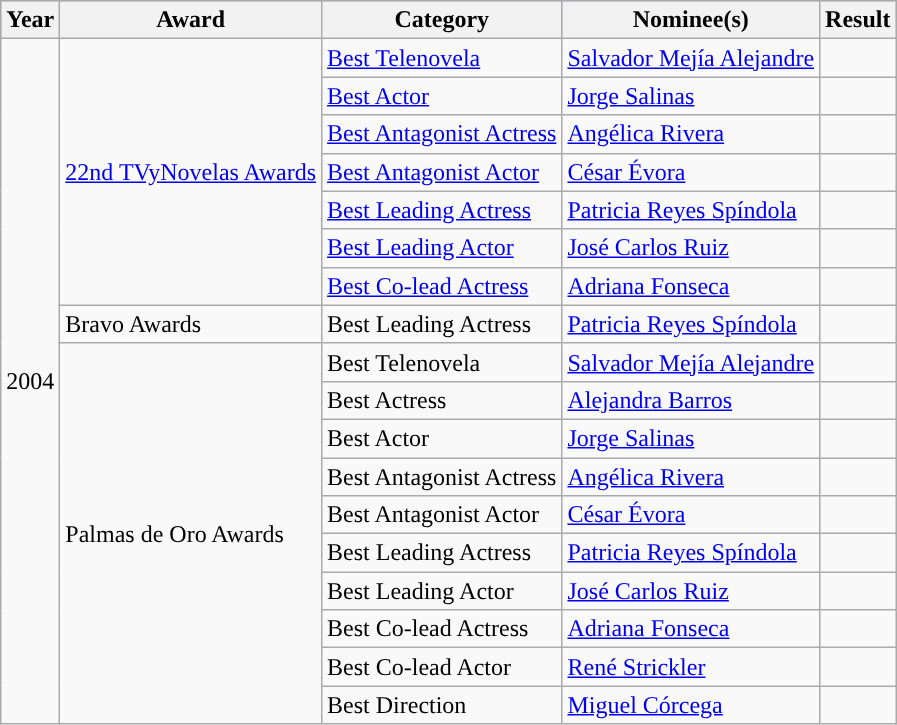<table class="wikitable">
<tr style="background:#b0c4de;">
<th>Year</th>
<th>Award</th>
<th>Category</th>
<th>Nominee(s)</th>
<th>Result</th>
</tr>
<tr>
<td rowspan=18>2004</td>
<td rowspan=7><a href='#'>22nd TVyNovelas Awards</a></td>
<td><a href='#'>Best Telenovela</a></td>
<td><a href='#'>Salvador Mejía Alejandre</a></td>
<td></td>
</tr>
<tr>
<td><a href='#'>Best Actor</a></td>
<td><a href='#'>Jorge Salinas</a></td>
<td></td>
</tr>
<tr>
<td><a href='#'>Best Antagonist Actress</a></td>
<td><a href='#'>Angélica Rivera</a></td>
<td></td>
</tr>
<tr>
<td><a href='#'>Best Antagonist Actor</a></td>
<td><a href='#'>César Évora</a></td>
<td></td>
</tr>
<tr>
<td><a href='#'>Best Leading Actress</a></td>
<td><a href='#'>Patricia Reyes Spíndola</a></td>
<td></td>
</tr>
<tr>
<td><a href='#'>Best Leading Actor</a></td>
<td><a href='#'>José Carlos Ruiz</a></td>
<td></td>
</tr>
<tr>
<td><a href='#'>Best Co-lead Actress</a></td>
<td><a href='#'>Adriana Fonseca</a></td>
<td></td>
</tr>
<tr>
<td>Bravo Awards</td>
<td>Best Leading Actress</td>
<td><a href='#'>Patricia Reyes Spíndola</a></td>
<td></td>
</tr>
<tr>
<td rowspan=10>Palmas de Oro Awards</td>
<td>Best Telenovela</td>
<td><a href='#'>Salvador Mejía Alejandre</a></td>
<td></td>
</tr>
<tr>
<td>Best Actress</td>
<td><a href='#'>Alejandra Barros</a></td>
<td></td>
</tr>
<tr>
<td>Best Actor</td>
<td><a href='#'>Jorge Salinas</a></td>
<td></td>
</tr>
<tr>
<td>Best Antagonist Actress</td>
<td><a href='#'>Angélica Rivera</a></td>
<td></td>
</tr>
<tr>
<td>Best Antagonist Actor</td>
<td><a href='#'>César Évora</a></td>
<td></td>
</tr>
<tr>
<td>Best Leading Actress</td>
<td><a href='#'>Patricia Reyes Spíndola</a></td>
<td></td>
</tr>
<tr>
<td>Best Leading Actor</td>
<td><a href='#'>José Carlos Ruiz</a></td>
<td></td>
</tr>
<tr>
<td>Best Co-lead Actress</td>
<td><a href='#'>Adriana Fonseca</a></td>
<td></td>
</tr>
<tr>
<td>Best Co-lead Actor</td>
<td><a href='#'>René Strickler</a></td>
<td></td>
</tr>
<tr>
<td>Best Direction</td>
<td><a href='#'>Miguel Córcega</a></td>
<td></td>
</tr>
</table>
